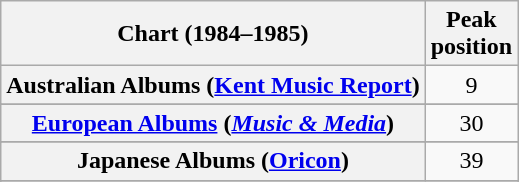<table class="wikitable sortable plainrowheaders" style="text-align:center">
<tr>
<th scope="col">Chart (1984–1985)</th>
<th scope="col">Peak<br>position</th>
</tr>
<tr>
<th scope="row">Australian Albums (<a href='#'>Kent Music Report</a>)</th>
<td>9</td>
</tr>
<tr>
</tr>
<tr>
</tr>
<tr>
<th scope="row"><a href='#'>European Albums</a> (<em><a href='#'>Music & Media</a></em>)</th>
<td>30</td>
</tr>
<tr>
</tr>
<tr>
<th scope="row">Japanese Albums (<a href='#'>Oricon</a>)</th>
<td>39</td>
</tr>
<tr>
</tr>
<tr>
</tr>
<tr>
</tr>
<tr>
</tr>
<tr>
</tr>
</table>
